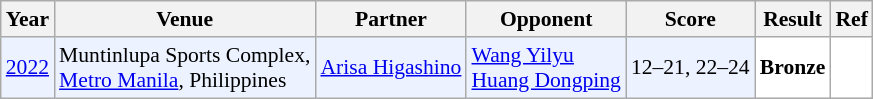<table class="sortable wikitable" style="font-size: 90%;">
<tr>
<th>Year</th>
<th>Venue</th>
<th>Partner</th>
<th>Opponent</th>
<th>Score</th>
<th>Result</th>
<th>Ref</th>
</tr>
<tr style="background:#ECF2FF">
<td align="center"><a href='#'>2022</a></td>
<td align="left">Muntinlupa Sports Complex,<br><a href='#'>Metro Manila</a>, Philippines</td>
<td align="left"> <a href='#'>Arisa Higashino</a></td>
<td align="left"> <a href='#'>Wang Yilyu</a><br> <a href='#'>Huang Dongping</a></td>
<td align="left">12–21, 22–24</td>
<td style="text-align:left; background:white"> <strong>Bronze</strong></td>
<td style="text-align:center; background:white"></td>
</tr>
</table>
